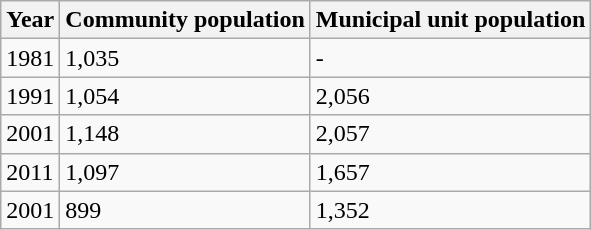<table class="wikitable">
<tr>
<th>Year</th>
<th>Community population</th>
<th>Municipal unit population</th>
</tr>
<tr>
<td>1981</td>
<td>1,035</td>
<td>-</td>
</tr>
<tr>
<td>1991</td>
<td>1,054</td>
<td>2,056</td>
</tr>
<tr>
<td>2001</td>
<td>1,148</td>
<td>2,057</td>
</tr>
<tr>
<td>2011</td>
<td>1,097</td>
<td>1,657</td>
</tr>
<tr>
<td>2001</td>
<td>899</td>
<td>1,352</td>
</tr>
</table>
